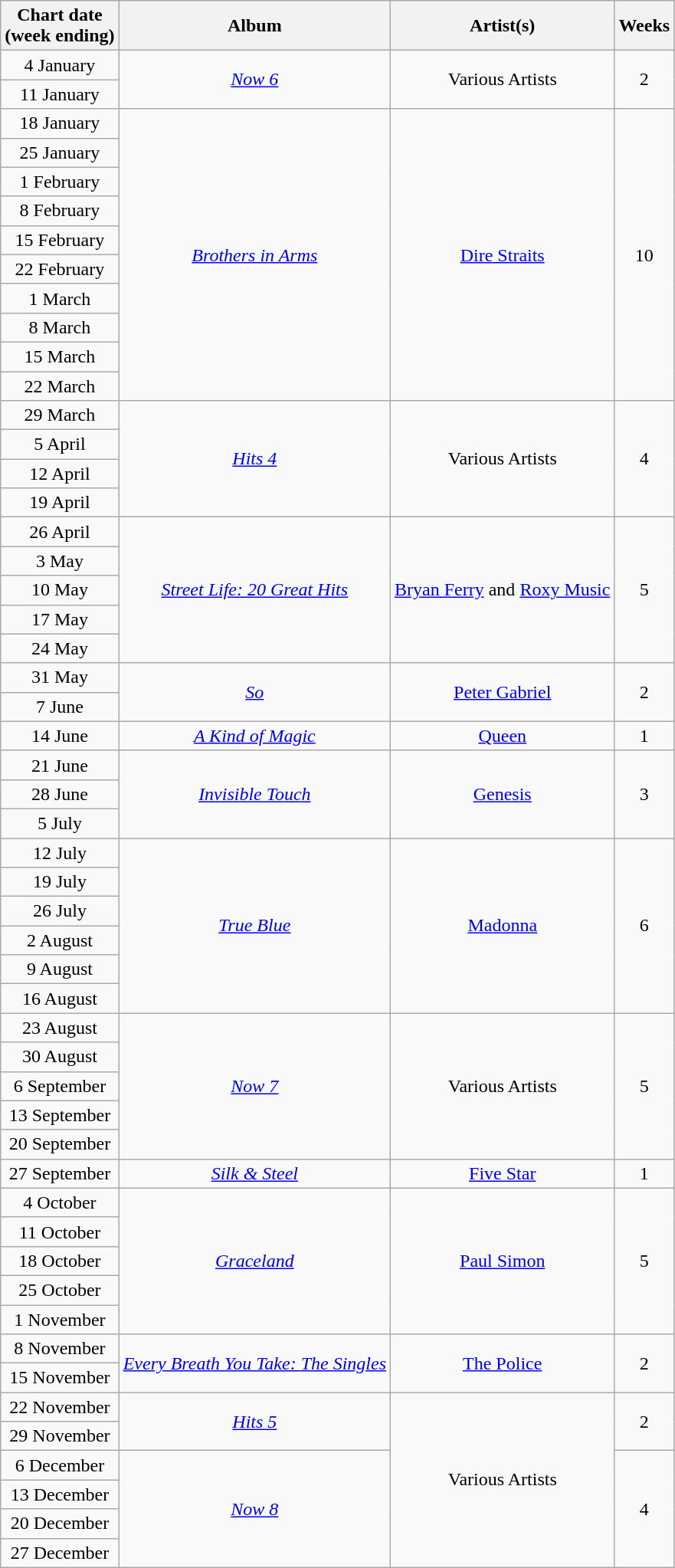<table class="wikitable" style="text-align:center;">
<tr>
<th>Chart date<br>(week ending)</th>
<th>Album</th>
<th>Artist(s)</th>
<th>Weeks</th>
</tr>
<tr>
<td>4 January</td>
<td rowspan=2><em><a href='#'>Now 6</a></em></td>
<td rowspan=2>Various Artists</td>
<td rowspan=2>2</td>
</tr>
<tr>
<td>11 January</td>
</tr>
<tr>
<td>18 January</td>
<td rowspan=10><em><a href='#'>Brothers in Arms</a></em></td>
<td rowspan=10><a href='#'>Dire Straits</a></td>
<td rowspan=10>10</td>
</tr>
<tr>
<td>25 January</td>
</tr>
<tr>
<td>1 February</td>
</tr>
<tr>
<td>8 February</td>
</tr>
<tr>
<td>15 February</td>
</tr>
<tr>
<td>22 February</td>
</tr>
<tr>
<td>1 March</td>
</tr>
<tr>
<td>8 March</td>
</tr>
<tr>
<td>15 March</td>
</tr>
<tr>
<td>22 March</td>
</tr>
<tr>
<td>29 March</td>
<td rowspan=4><em><a href='#'>Hits 4</a></em></td>
<td rowspan=4>Various Artists</td>
<td rowspan=4>4</td>
</tr>
<tr>
<td>5 April</td>
</tr>
<tr>
<td>12 April</td>
</tr>
<tr>
<td>19 April</td>
</tr>
<tr>
<td>26 April</td>
<td rowspan=5><em><a href='#'>Street Life: 20 Great Hits</a></em></td>
<td rowspan=5><a href='#'>Bryan Ferry</a> and <a href='#'>Roxy Music</a></td>
<td rowspan=5>5</td>
</tr>
<tr>
<td>3 May</td>
</tr>
<tr>
<td>10 May</td>
</tr>
<tr>
<td>17 May</td>
</tr>
<tr>
<td>24 May</td>
</tr>
<tr>
<td>31 May</td>
<td rowspan=2><em><a href='#'>So</a></em></td>
<td rowspan=2><a href='#'>Peter Gabriel</a></td>
<td rowspan=2>2</td>
</tr>
<tr>
<td>7 June</td>
</tr>
<tr>
<td>14 June</td>
<td><em><a href='#'>A Kind of Magic</a></em></td>
<td><a href='#'>Queen</a></td>
<td>1</td>
</tr>
<tr>
<td>21 June</td>
<td rowspan="3"><em><a href='#'>Invisible Touch</a></em></td>
<td rowspan=3><a href='#'>Genesis</a></td>
<td rowspan=3>3</td>
</tr>
<tr>
<td>28 June</td>
</tr>
<tr>
<td>5 July</td>
</tr>
<tr>
<td>12 July</td>
<td rowspan=6><em><a href='#'>True Blue</a></em></td>
<td rowspan=6><a href='#'>Madonna</a></td>
<td rowspan=6>6</td>
</tr>
<tr>
<td>19 July</td>
</tr>
<tr>
<td>26 July</td>
</tr>
<tr>
<td>2 August</td>
</tr>
<tr>
<td>9 August</td>
</tr>
<tr>
<td>16 August</td>
</tr>
<tr>
<td>23 August</td>
<td rowspan=5><em><a href='#'>Now 7</a></em></td>
<td rowspan=5>Various Artists</td>
<td rowspan=5>5</td>
</tr>
<tr>
<td>30 August</td>
</tr>
<tr>
<td>6 September</td>
</tr>
<tr>
<td>13 September</td>
</tr>
<tr>
<td>20 September</td>
</tr>
<tr>
<td>27 September</td>
<td><em><a href='#'>Silk & Steel</a></em></td>
<td><a href='#'>Five Star</a></td>
<td>1</td>
</tr>
<tr>
<td>4 October</td>
<td rowspan=5><em><a href='#'>Graceland</a></em></td>
<td rowspan=5><a href='#'>Paul Simon</a></td>
<td rowspan=5>5</td>
</tr>
<tr>
<td>11 October</td>
</tr>
<tr>
<td>18 October</td>
</tr>
<tr>
<td>25 October</td>
</tr>
<tr>
<td>1 November</td>
</tr>
<tr>
<td>8 November</td>
<td rowspan=2><em><a href='#'>Every Breath You Take: The Singles</a></em></td>
<td rowspan=2><a href='#'>The Police</a></td>
<td rowspan=2>2</td>
</tr>
<tr>
<td>15 November</td>
</tr>
<tr>
<td>22 November</td>
<td rowspan=2><em><a href='#'>Hits 5</a></em></td>
<td rowspan=6>Various Artists</td>
<td rowspan=2>2</td>
</tr>
<tr>
<td>29 November</td>
</tr>
<tr>
<td>6 December</td>
<td rowspan=4><em><a href='#'>Now 8</a></em></td>
<td rowspan=4>4</td>
</tr>
<tr>
<td>13 December</td>
</tr>
<tr>
<td>20 December</td>
</tr>
<tr>
<td>27 December</td>
</tr>
</table>
